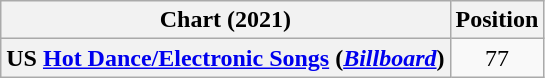<table class="wikitable plainrowheaders" style="text-align:center">
<tr>
<th scope="col">Chart (2021)</th>
<th scope="col">Position</th>
</tr>
<tr>
<th scope="row">US <a href='#'>Hot Dance/Electronic Songs</a> (<em><a href='#'>Billboard</a></em>)</th>
<td style="text-align:center;">77</td>
</tr>
</table>
